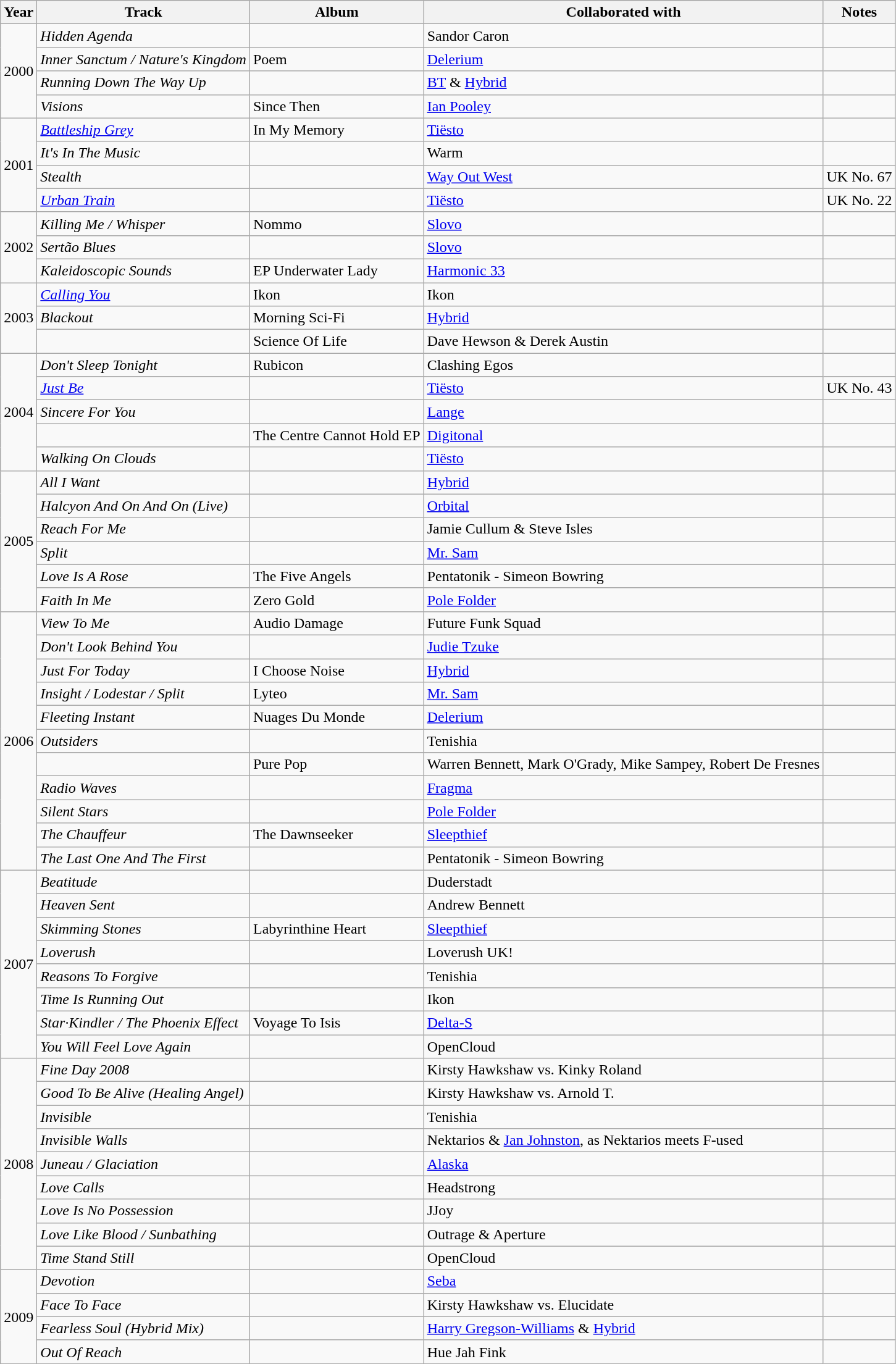<table class="wikitable sortable">
<tr>
<th>Year</th>
<th>Track</th>
<th>Album</th>
<th>Collaborated with</th>
<th>Notes</th>
</tr>
<tr>
<td rowspan="4">2000</td>
<td><em>Hidden Agenda</em></td>
<td></td>
<td>Sandor Caron</td>
<td></td>
</tr>
<tr>
<td><em>Inner Sanctum / Nature's Kingdom</em></td>
<td>Poem</td>
<td><a href='#'>Delerium</a></td>
<td></td>
</tr>
<tr>
<td><em>Running Down The Way Up</em></td>
<td></td>
<td><a href='#'>BT</a> & <a href='#'>Hybrid</a></td>
<td></td>
</tr>
<tr>
<td><em>Visions</em></td>
<td>Since Then</td>
<td><a href='#'>Ian Pooley</a></td>
<td></td>
</tr>
<tr>
<td rowspan="4">2001</td>
<td><em><a href='#'>Battleship Grey</a></em></td>
<td>In My Memory</td>
<td><a href='#'>Tiësto</a></td>
<td></td>
</tr>
<tr>
<td><em>It's In The Music</em></td>
<td></td>
<td>Warm</td>
<td></td>
</tr>
<tr>
<td><em>Stealth</em></td>
<td></td>
<td><a href='#'>Way Out West</a></td>
<td>UK No. 67</td>
</tr>
<tr>
<td><em><a href='#'>Urban Train</a></em></td>
<td></td>
<td><a href='#'>Tiësto</a></td>
<td>UK No. 22</td>
</tr>
<tr>
<td rowspan="3">2002</td>
<td><em>Killing Me / Whisper</em></td>
<td>Nommo</td>
<td><a href='#'>Slovo</a></td>
<td></td>
</tr>
<tr>
<td><em>Sertão Blues</em></td>
<td></td>
<td><a href='#'>Slovo</a></td>
<td></td>
</tr>
<tr>
<td><em>Kaleidoscopic Sounds</em></td>
<td>EP Underwater Lady</td>
<td><a href='#'>Harmonic 33</a></td>
<td></td>
</tr>
<tr>
<td rowspan="3">2003</td>
<td><em><a href='#'>Calling You</a></em></td>
<td>Ikon</td>
<td>Ikon</td>
<td></td>
</tr>
<tr>
<td><em>Blackout</em></td>
<td>Morning Sci-Fi</td>
<td><a href='#'>Hybrid</a></td>
<td></td>
</tr>
<tr>
<td></td>
<td>Science Of Life</td>
<td>Dave Hewson & Derek Austin</td>
<td></td>
</tr>
<tr>
<td rowspan="5">2004</td>
<td><em>Don't Sleep Tonight</em></td>
<td>Rubicon</td>
<td>Clashing Egos</td>
<td></td>
</tr>
<tr>
<td><em><a href='#'>Just Be</a></em></td>
<td></td>
<td><a href='#'>Tiësto</a></td>
<td>UK No. 43</td>
</tr>
<tr>
<td><em>Sincere For You</em></td>
<td></td>
<td><a href='#'>Lange</a></td>
<td></td>
</tr>
<tr>
<td></td>
<td>The Centre Cannot Hold EP</td>
<td><a href='#'>Digitonal</a></td>
<td></td>
</tr>
<tr>
<td><em>Walking On Clouds</em></td>
<td></td>
<td><a href='#'>Tiësto</a></td>
<td></td>
</tr>
<tr>
<td rowspan="6">2005</td>
<td><em>All I Want</em></td>
<td></td>
<td><a href='#'>Hybrid</a></td>
<td></td>
</tr>
<tr>
<td><em>Halcyon And On And On (Live)</em></td>
<td></td>
<td><a href='#'>Orbital</a></td>
<td></td>
</tr>
<tr>
<td><em>Reach For Me</em></td>
<td></td>
<td>Jamie Cullum & Steve Isles</td>
<td></td>
</tr>
<tr>
<td><em>Split</em></td>
<td></td>
<td><a href='#'>Mr. Sam</a></td>
<td></td>
</tr>
<tr>
<td><em>Love Is A Rose</em></td>
<td>The Five Angels</td>
<td>Pentatonik - Simeon Bowring</td>
<td></td>
</tr>
<tr>
<td><em>Faith In Me</em></td>
<td>Zero Gold</td>
<td><a href='#'>Pole Folder</a></td>
<td></td>
</tr>
<tr>
<td rowspan="11">2006</td>
<td><em>View To Me</em></td>
<td>Audio Damage</td>
<td>Future Funk Squad</td>
<td></td>
</tr>
<tr>
<td><em>Don't Look Behind You</em></td>
<td></td>
<td><a href='#'>Judie Tzuke</a></td>
<td></td>
</tr>
<tr>
<td><em>Just For Today</em></td>
<td>I Choose Noise</td>
<td><a href='#'>Hybrid</a></td>
<td></td>
</tr>
<tr>
<td><em>Insight / Lodestar / Split</em></td>
<td>Lyteo</td>
<td><a href='#'>Mr. Sam</a></td>
<td></td>
</tr>
<tr>
<td><em>Fleeting Instant</em></td>
<td>Nuages Du Monde</td>
<td><a href='#'>Delerium</a></td>
<td></td>
</tr>
<tr>
<td><em>Outsiders</em></td>
<td></td>
<td>Tenishia</td>
<td></td>
</tr>
<tr>
<td></td>
<td>Pure Pop</td>
<td>Warren Bennett, Mark O'Grady, Mike Sampey, Robert De Fresnes</td>
<td></td>
</tr>
<tr>
<td><em>Radio Waves</em></td>
<td></td>
<td><a href='#'>Fragma</a></td>
<td></td>
</tr>
<tr>
<td><em>Silent Stars</em></td>
<td></td>
<td><a href='#'>Pole Folder</a></td>
<td></td>
</tr>
<tr>
<td><em>The Chauffeur</em></td>
<td>The Dawnseeker</td>
<td><a href='#'>Sleepthief</a></td>
<td></td>
</tr>
<tr>
<td><em>The Last One And The First</em></td>
<td></td>
<td>Pentatonik - Simeon Bowring</td>
<td></td>
</tr>
<tr>
<td rowspan="8">2007</td>
<td><em>Beatitude</em></td>
<td></td>
<td>Duderstadt</td>
<td></td>
</tr>
<tr>
<td><em>Heaven Sent</em></td>
<td></td>
<td>Andrew Bennett</td>
<td></td>
</tr>
<tr>
<td><em>Skimming Stones</em></td>
<td>Labyrinthine Heart</td>
<td><a href='#'>Sleepthief</a></td>
<td></td>
</tr>
<tr>
<td><em>Loverush</em></td>
<td></td>
<td>Loverush UK!</td>
<td></td>
</tr>
<tr>
<td><em>Reasons To Forgive</em></td>
<td></td>
<td>Tenishia</td>
<td></td>
</tr>
<tr>
<td><em>Time Is Running Out</em></td>
<td></td>
<td>Ikon</td>
<td></td>
</tr>
<tr>
<td><em>Star·Kindler / The Phoenix Effect</em></td>
<td>Voyage To Isis</td>
<td><a href='#'>Delta-S</a></td>
<td></td>
</tr>
<tr>
<td><em>You Will Feel Love Again</em></td>
<td></td>
<td>OpenCloud</td>
<td></td>
</tr>
<tr>
<td rowspan="9">2008</td>
<td><em>Fine Day 2008</em></td>
<td></td>
<td>Kirsty Hawkshaw vs. Kinky Roland</td>
<td></td>
</tr>
<tr>
<td><em>Good To Be Alive (Healing Angel)</em></td>
<td></td>
<td>Kirsty Hawkshaw vs. Arnold T.</td>
<td></td>
</tr>
<tr>
<td><em>Invisible</em></td>
<td></td>
<td>Tenishia</td>
<td></td>
</tr>
<tr>
<td><em>Invisible Walls</em></td>
<td></td>
<td>Nektarios & <a href='#'>Jan Johnston</a>, as Nektarios meets F-used</td>
<td></td>
</tr>
<tr>
<td><em>Juneau / Glaciation</em></td>
<td></td>
<td><a href='#'>Alaska</a></td>
<td></td>
</tr>
<tr>
<td><em>Love Calls</em></td>
<td></td>
<td>Headstrong</td>
<td></td>
</tr>
<tr>
<td><em>Love Is No Possession</em></td>
<td></td>
<td>JJoy</td>
<td></td>
</tr>
<tr>
<td><em>Love Like Blood / Sunbathing</em></td>
<td></td>
<td>Outrage & Aperture</td>
<td></td>
</tr>
<tr>
<td><em>Time Stand Still</em></td>
<td></td>
<td>OpenCloud</td>
<td></td>
</tr>
<tr>
<td rowspan="4">2009</td>
<td><em>Devotion</em></td>
<td></td>
<td><a href='#'>Seba</a></td>
<td></td>
</tr>
<tr>
<td><em>Face To Face</em></td>
<td></td>
<td>Kirsty Hawkshaw vs. Elucidate</td>
<td></td>
</tr>
<tr>
<td><em>Fearless Soul (Hybrid Mix)</em></td>
<td></td>
<td><a href='#'>Harry Gregson-Williams</a> & <a href='#'>Hybrid</a></td>
<td></td>
</tr>
<tr>
<td><em>Out Of Reach</em></td>
<td></td>
<td>Hue Jah Fink</td>
<td></td>
</tr>
</table>
